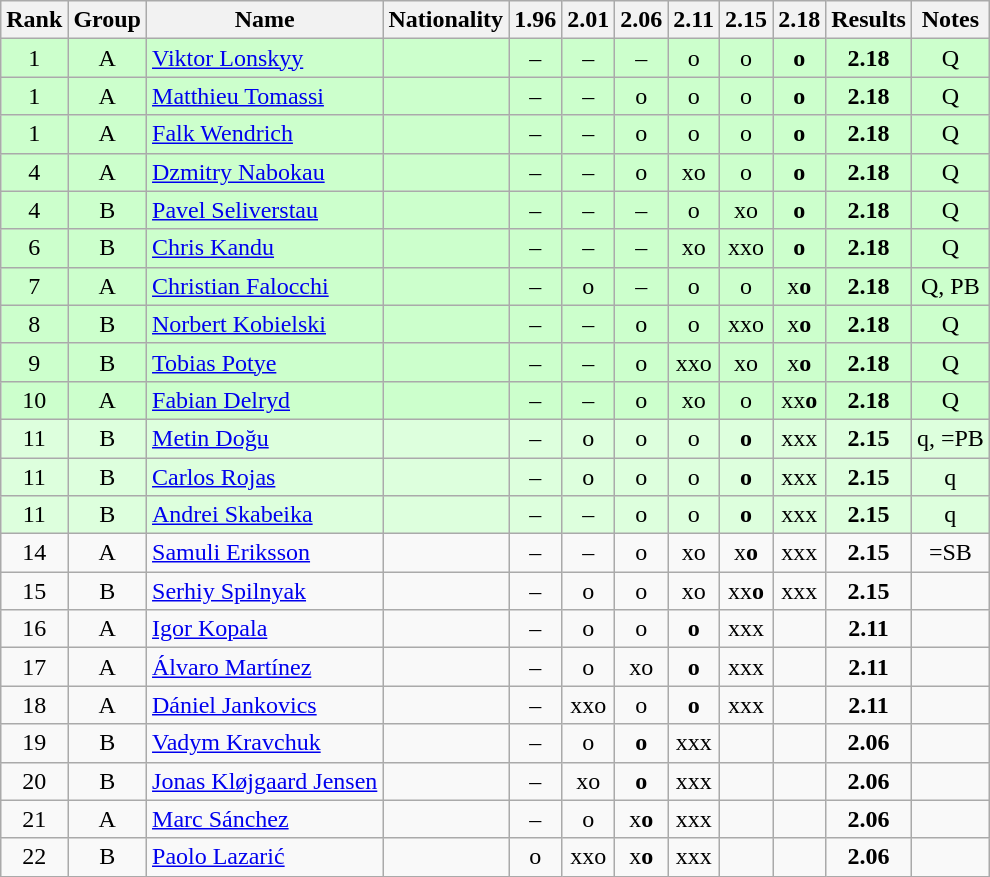<table class="wikitable sortable" style="text-align:center">
<tr>
<th>Rank</th>
<th>Group</th>
<th>Name</th>
<th>Nationality</th>
<th>1.96</th>
<th>2.01</th>
<th>2.06</th>
<th>2.11</th>
<th>2.15</th>
<th>2.18</th>
<th>Results</th>
<th>Notes</th>
</tr>
<tr bgcolor=ccffcc>
<td>1</td>
<td>A</td>
<td align=left><a href='#'>Viktor Lonskyy</a></td>
<td align=left></td>
<td>–</td>
<td>–</td>
<td>–</td>
<td>o</td>
<td>o</td>
<td><strong>o</strong></td>
<td><strong>2.18</strong></td>
<td>Q</td>
</tr>
<tr bgcolor=ccffcc>
<td>1</td>
<td>A</td>
<td align=left><a href='#'>Matthieu Tomassi</a></td>
<td align=left></td>
<td>–</td>
<td>–</td>
<td>o</td>
<td>o</td>
<td>o</td>
<td><strong>o</strong></td>
<td><strong>2.18</strong></td>
<td>Q</td>
</tr>
<tr bgcolor=ccffcc>
<td>1</td>
<td>A</td>
<td align=left><a href='#'>Falk Wendrich</a></td>
<td align=left></td>
<td>–</td>
<td>–</td>
<td>o</td>
<td>o</td>
<td>o</td>
<td><strong>o</strong></td>
<td><strong>2.18</strong></td>
<td>Q</td>
</tr>
<tr bgcolor=ccffcc>
<td>4</td>
<td>A</td>
<td align=left><a href='#'>Dzmitry Nabokau</a></td>
<td align=left></td>
<td>–</td>
<td>–</td>
<td>o</td>
<td>xo</td>
<td>o</td>
<td><strong>o</strong></td>
<td><strong>2.18</strong></td>
<td>Q</td>
</tr>
<tr bgcolor=ccffcc>
<td>4</td>
<td>B</td>
<td align=left><a href='#'>Pavel Seliverstau</a></td>
<td align=left></td>
<td>–</td>
<td>–</td>
<td>–</td>
<td>o</td>
<td>xo</td>
<td><strong>o</strong></td>
<td><strong>2.18</strong></td>
<td>Q</td>
</tr>
<tr bgcolor=ccffcc>
<td>6</td>
<td>B</td>
<td align=left><a href='#'>Chris Kandu</a></td>
<td align=left></td>
<td>–</td>
<td>–</td>
<td>–</td>
<td>xo</td>
<td>xxo</td>
<td><strong>o</strong></td>
<td><strong>2.18</strong></td>
<td>Q</td>
</tr>
<tr bgcolor=ccffcc>
<td>7</td>
<td>A</td>
<td align=left><a href='#'>Christian Falocchi</a></td>
<td align=left></td>
<td>–</td>
<td>o</td>
<td>–</td>
<td>o</td>
<td>o</td>
<td>x<strong>o</strong></td>
<td><strong>2.18</strong></td>
<td>Q, PB</td>
</tr>
<tr bgcolor=ccffcc>
<td>8</td>
<td>B</td>
<td align=left><a href='#'>Norbert Kobielski</a></td>
<td align=left></td>
<td>–</td>
<td>–</td>
<td>o</td>
<td>o</td>
<td>xxo</td>
<td>x<strong>o</strong></td>
<td><strong>2.18</strong></td>
<td>Q</td>
</tr>
<tr bgcolor=ccffcc>
<td>9</td>
<td>B</td>
<td align=left><a href='#'>Tobias Potye</a></td>
<td align=left></td>
<td>–</td>
<td>–</td>
<td>o</td>
<td>xxo</td>
<td>xo</td>
<td>x<strong>o</strong></td>
<td><strong>2.18</strong></td>
<td>Q</td>
</tr>
<tr bgcolor=ccffcc>
<td>10</td>
<td>A</td>
<td align=left><a href='#'>Fabian Delryd</a></td>
<td align=left></td>
<td>–</td>
<td>–</td>
<td>o</td>
<td>xo</td>
<td>o</td>
<td>xx<strong>o</strong></td>
<td><strong>2.18</strong></td>
<td>Q</td>
</tr>
<tr bgcolor=ddffdd>
<td>11</td>
<td>B</td>
<td align=left><a href='#'>Metin Doğu</a></td>
<td align=left></td>
<td>–</td>
<td>o</td>
<td>o</td>
<td>o</td>
<td><strong>o</strong></td>
<td>xxx</td>
<td><strong>2.15</strong></td>
<td>q, =PB</td>
</tr>
<tr bgcolor=ddffdd>
<td>11</td>
<td>B</td>
<td align=left><a href='#'>Carlos Rojas</a></td>
<td align=left></td>
<td>–</td>
<td>o</td>
<td>o</td>
<td>o</td>
<td><strong>o</strong></td>
<td>xxx</td>
<td><strong>2.15</strong></td>
<td>q</td>
</tr>
<tr bgcolor=ddffdd>
<td>11</td>
<td>B</td>
<td align=left><a href='#'>Andrei Skabeika</a></td>
<td align=left></td>
<td>–</td>
<td>–</td>
<td>o</td>
<td>o</td>
<td><strong>o</strong></td>
<td>xxx</td>
<td><strong>2.15</strong></td>
<td>q</td>
</tr>
<tr>
<td>14</td>
<td>A</td>
<td align=left><a href='#'>Samuli Eriksson</a></td>
<td align=left></td>
<td>–</td>
<td>–</td>
<td>o</td>
<td>xo</td>
<td>x<strong>o</strong></td>
<td>xxx</td>
<td><strong>2.15</strong></td>
<td>=SB</td>
</tr>
<tr>
<td>15</td>
<td>B</td>
<td align=left><a href='#'>Serhiy Spilnyak</a></td>
<td align=left></td>
<td>–</td>
<td>o</td>
<td>o</td>
<td>xo</td>
<td>xx<strong>o</strong></td>
<td>xxx</td>
<td><strong>2.15</strong></td>
<td></td>
</tr>
<tr>
<td>16</td>
<td>A</td>
<td align=left><a href='#'>Igor Kopala</a></td>
<td align=left></td>
<td>–</td>
<td>o</td>
<td>o</td>
<td><strong>o</strong></td>
<td>xxx</td>
<td></td>
<td><strong>2.11</strong></td>
<td></td>
</tr>
<tr>
<td>17</td>
<td>A</td>
<td align=left><a href='#'>Álvaro Martínez</a></td>
<td align=left></td>
<td>–</td>
<td>o</td>
<td>xo</td>
<td><strong>o</strong></td>
<td>xxx</td>
<td></td>
<td><strong>2.11</strong></td>
<td></td>
</tr>
<tr>
<td>18</td>
<td>A</td>
<td align=left><a href='#'>Dániel Jankovics</a></td>
<td align=left></td>
<td>–</td>
<td>xxo</td>
<td>o</td>
<td><strong>o</strong></td>
<td>xxx</td>
<td></td>
<td><strong>2.11</strong></td>
<td></td>
</tr>
<tr>
<td>19</td>
<td>B</td>
<td align=left><a href='#'>Vadym Kravchuk</a></td>
<td align=left></td>
<td>–</td>
<td>o</td>
<td><strong>o</strong></td>
<td>xxx</td>
<td></td>
<td></td>
<td><strong>2.06</strong></td>
<td></td>
</tr>
<tr>
<td>20</td>
<td>B</td>
<td align=left><a href='#'>Jonas Kløjgaard Jensen</a></td>
<td align=left></td>
<td>–</td>
<td>xo</td>
<td><strong>o</strong></td>
<td>xxx</td>
<td></td>
<td></td>
<td><strong>2.06</strong></td>
<td></td>
</tr>
<tr>
<td>21</td>
<td>A</td>
<td align=left><a href='#'>Marc Sánchez</a></td>
<td align=left></td>
<td>–</td>
<td>o</td>
<td>x<strong>o</strong></td>
<td>xxx</td>
<td></td>
<td></td>
<td><strong>2.06</strong></td>
<td></td>
</tr>
<tr>
<td>22</td>
<td>B</td>
<td align=left><a href='#'>Paolo Lazarić</a></td>
<td align=left></td>
<td>o</td>
<td>xxo</td>
<td>x<strong>o</strong></td>
<td>xxx</td>
<td></td>
<td></td>
<td><strong>2.06</strong></td>
<td></td>
</tr>
</table>
